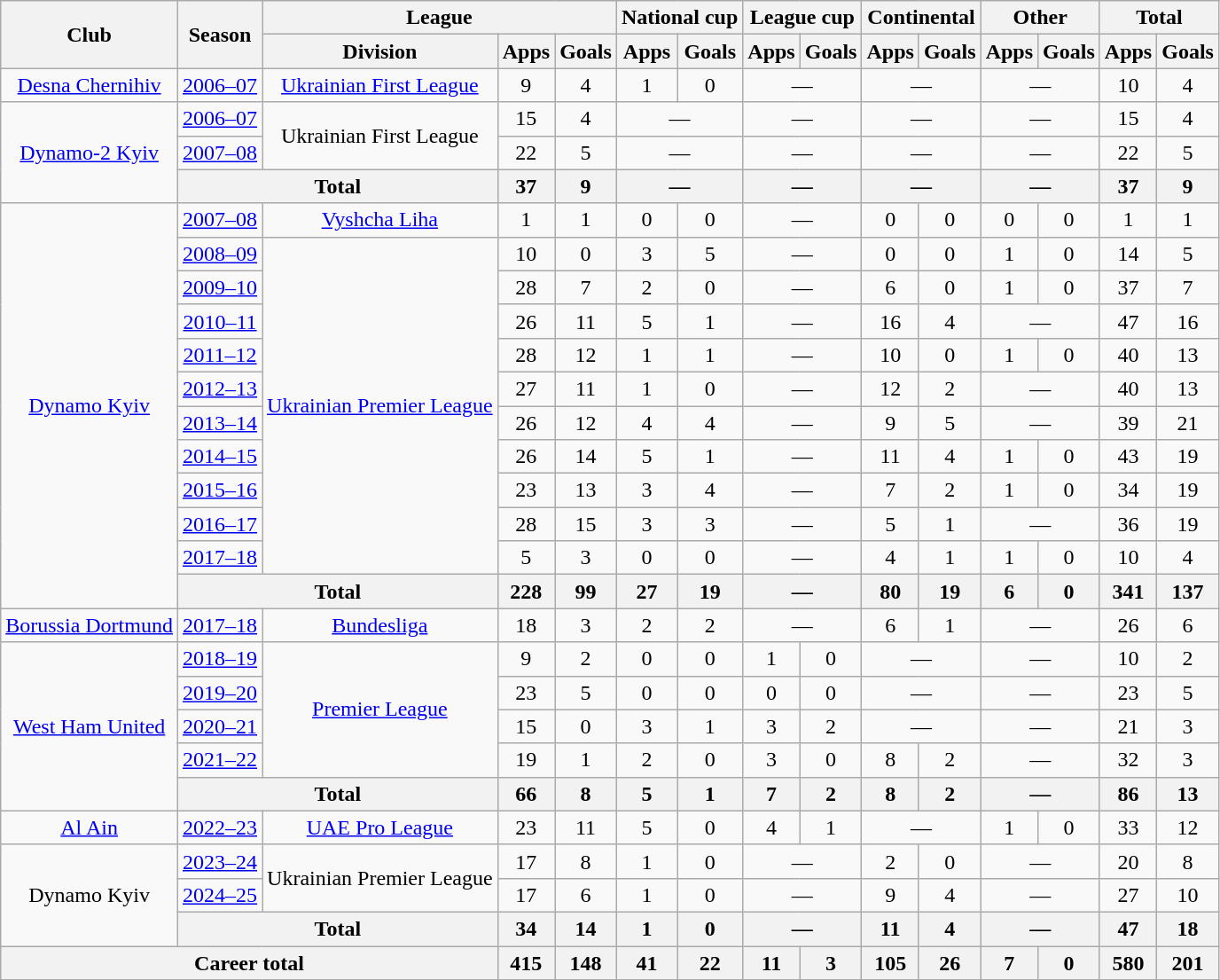<table class="wikitable" style="text-align:center">
<tr>
<th rowspan="2">Club</th>
<th rowspan="2">Season</th>
<th colspan="3">League</th>
<th colspan="2">National cup</th>
<th colspan="2">League cup</th>
<th colspan="2">Continental</th>
<th colspan="2">Other</th>
<th colspan="2">Total</th>
</tr>
<tr>
<th>Division</th>
<th>Apps</th>
<th>Goals</th>
<th>Apps</th>
<th>Goals</th>
<th>Apps</th>
<th>Goals</th>
<th>Apps</th>
<th>Goals</th>
<th>Apps</th>
<th>Goals</th>
<th>Apps</th>
<th>Goals</th>
</tr>
<tr>
<td><a href='#'>Desna Chernihiv</a></td>
<td><a href='#'>2006–07</a></td>
<td><a href='#'>Ukrainian First League</a></td>
<td>9</td>
<td>4</td>
<td>1</td>
<td>0</td>
<td colspan="2">—</td>
<td colspan="2">—</td>
<td colspan="2">—</td>
<td>10</td>
<td>4</td>
</tr>
<tr>
<td rowspan="3"><a href='#'>Dynamo-2 Kyiv</a></td>
<td><a href='#'>2006–07</a></td>
<td rowspan="2">Ukrainian First League</td>
<td>15</td>
<td>4</td>
<td colspan="2">—</td>
<td colspan="2">—</td>
<td colspan="2">—</td>
<td colspan="2">—</td>
<td>15</td>
<td>4</td>
</tr>
<tr>
<td><a href='#'>2007–08</a></td>
<td>22</td>
<td>5</td>
<td colspan="2">—</td>
<td colspan="2">—</td>
<td colspan="2">—</td>
<td colspan="2">—</td>
<td>22</td>
<td>5</td>
</tr>
<tr>
<th colspan="2">Total</th>
<th>37</th>
<th>9</th>
<th colspan="2">—</th>
<th colspan="2">—</th>
<th colspan="2">—</th>
<th colspan="2">—</th>
<th>37</th>
<th>9</th>
</tr>
<tr>
<td rowspan="12"><a href='#'>Dynamo Kyiv</a></td>
<td><a href='#'>2007–08</a></td>
<td><a href='#'>Vyshcha Liha</a></td>
<td>1</td>
<td>1</td>
<td>0</td>
<td>0</td>
<td colspan="2">—</td>
<td>0</td>
<td>0</td>
<td>0</td>
<td>0</td>
<td>1</td>
<td>1</td>
</tr>
<tr>
<td><a href='#'>2008–09</a></td>
<td rowspan="10"><a href='#'>Ukrainian Premier League</a></td>
<td>10</td>
<td>0</td>
<td>3</td>
<td>5</td>
<td colspan="2">—</td>
<td>0</td>
<td>0</td>
<td>1</td>
<td>0</td>
<td>14</td>
<td>5</td>
</tr>
<tr>
<td><a href='#'>2009–10</a></td>
<td>28</td>
<td>7</td>
<td>2</td>
<td>0</td>
<td colspan="2">—</td>
<td>6</td>
<td>0</td>
<td>1</td>
<td>0</td>
<td>37</td>
<td>7</td>
</tr>
<tr>
<td><a href='#'>2010–11</a></td>
<td>26</td>
<td>11</td>
<td>5</td>
<td>1</td>
<td colspan="2">—</td>
<td>16</td>
<td>4</td>
<td colspan="2">—</td>
<td>47</td>
<td>16</td>
</tr>
<tr>
<td><a href='#'>2011–12</a></td>
<td>28</td>
<td>12</td>
<td>1</td>
<td>1</td>
<td colspan="2">—</td>
<td>10</td>
<td>0</td>
<td>1</td>
<td>0</td>
<td>40</td>
<td>13</td>
</tr>
<tr>
<td><a href='#'>2012–13</a></td>
<td>27</td>
<td>11</td>
<td>1</td>
<td>0</td>
<td colspan="2">—</td>
<td>12</td>
<td>2</td>
<td colspan="2">—</td>
<td>40</td>
<td>13</td>
</tr>
<tr>
<td><a href='#'>2013–14</a></td>
<td>26</td>
<td>12</td>
<td>4</td>
<td>4</td>
<td colspan="2">—</td>
<td>9</td>
<td>5</td>
<td colspan="2">—</td>
<td>39</td>
<td>21</td>
</tr>
<tr>
<td><a href='#'>2014–15</a></td>
<td>26</td>
<td>14</td>
<td>5</td>
<td>1</td>
<td colspan="2">—</td>
<td>11</td>
<td>4</td>
<td>1</td>
<td>0</td>
<td>43</td>
<td>19</td>
</tr>
<tr>
<td><a href='#'>2015–16</a></td>
<td>23</td>
<td>13</td>
<td>3</td>
<td>4</td>
<td colspan="2">—</td>
<td>7</td>
<td>2</td>
<td>1</td>
<td>0</td>
<td>34</td>
<td>19</td>
</tr>
<tr>
<td><a href='#'>2016–17</a></td>
<td>28</td>
<td>15</td>
<td>3</td>
<td>3</td>
<td colspan="2">—</td>
<td>5</td>
<td>1</td>
<td colspan="2">—</td>
<td>36</td>
<td>19</td>
</tr>
<tr>
<td><a href='#'>2017–18</a></td>
<td>5</td>
<td>3</td>
<td>0</td>
<td>0</td>
<td colspan="2">—</td>
<td>4</td>
<td>1</td>
<td>1</td>
<td>0</td>
<td>10</td>
<td>4</td>
</tr>
<tr>
<th colspan="2">Total</th>
<th>228</th>
<th>99</th>
<th>27</th>
<th>19</th>
<th colspan="2">—</th>
<th>80</th>
<th>19</th>
<th>6</th>
<th>0</th>
<th>341</th>
<th>137</th>
</tr>
<tr>
<td><a href='#'>Borussia Dortmund</a></td>
<td><a href='#'>2017–18</a></td>
<td><a href='#'>Bundesliga</a></td>
<td>18</td>
<td>3</td>
<td>2</td>
<td>2</td>
<td colspan="2">—</td>
<td>6</td>
<td>1</td>
<td colspan="2">—</td>
<td>26</td>
<td>6</td>
</tr>
<tr>
<td rowspan="5"><a href='#'>West Ham United</a></td>
<td><a href='#'>2018–19</a></td>
<td rowspan="4"><a href='#'>Premier League</a></td>
<td>9</td>
<td>2</td>
<td>0</td>
<td>0</td>
<td>1</td>
<td>0</td>
<td colspan="2">—</td>
<td colspan="2">—</td>
<td>10</td>
<td>2</td>
</tr>
<tr>
<td><a href='#'>2019–20</a></td>
<td>23</td>
<td>5</td>
<td>0</td>
<td>0</td>
<td>0</td>
<td>0</td>
<td colspan="2">—</td>
<td colspan="2">—</td>
<td>23</td>
<td>5</td>
</tr>
<tr>
<td><a href='#'>2020–21</a></td>
<td>15</td>
<td>0</td>
<td>3</td>
<td>1</td>
<td>3</td>
<td>2</td>
<td colspan="2">—</td>
<td colspan="2">—</td>
<td>21</td>
<td>3</td>
</tr>
<tr>
<td><a href='#'>2021–22</a></td>
<td>19</td>
<td>1</td>
<td>2</td>
<td>0</td>
<td>3</td>
<td>0</td>
<td>8</td>
<td>2</td>
<td colspan="2">—</td>
<td>32</td>
<td>3</td>
</tr>
<tr>
<th colspan="2">Total</th>
<th>66</th>
<th>8</th>
<th>5</th>
<th>1</th>
<th>7</th>
<th>2</th>
<th>8</th>
<th>2</th>
<th colspan="2">—</th>
<th>86</th>
<th>13</th>
</tr>
<tr>
<td><a href='#'>Al Ain</a></td>
<td><a href='#'>2022–23</a></td>
<td><a href='#'>UAE Pro League</a></td>
<td>23</td>
<td>11</td>
<td>5</td>
<td>0</td>
<td>4</td>
<td>1</td>
<td colspan="2">—</td>
<td>1</td>
<td>0</td>
<td>33</td>
<td>12</td>
</tr>
<tr>
<td rowspan="3">Dynamo Kyiv</td>
<td><a href='#'>2023–24</a></td>
<td rowspan="2">Ukrainian Premier League</td>
<td>17</td>
<td>8</td>
<td>1</td>
<td>0</td>
<td colspan="2">—</td>
<td>2</td>
<td>0</td>
<td colspan="2">—</td>
<td>20</td>
<td>8</td>
</tr>
<tr>
<td><a href='#'>2024–25</a></td>
<td>17</td>
<td>6</td>
<td>1</td>
<td>0</td>
<td colspan="2">—</td>
<td>9</td>
<td>4</td>
<td colspan="2">—</td>
<td>27</td>
<td>10</td>
</tr>
<tr>
<th colspan="2">Total</th>
<th>34</th>
<th>14</th>
<th>1</th>
<th>0</th>
<th colspan="2">—</th>
<th>11</th>
<th>4</th>
<th colspan="2">—</th>
<th>47</th>
<th>18</th>
</tr>
<tr>
<th colspan="3">Career total</th>
<th>415</th>
<th>148</th>
<th>41</th>
<th>22</th>
<th>11</th>
<th>3</th>
<th>105</th>
<th>26</th>
<th>7</th>
<th>0</th>
<th>580</th>
<th>201</th>
</tr>
</table>
